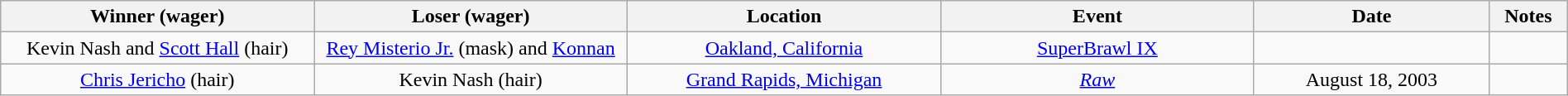<table class="wikitable" style="width:100%;">
<tr>
<th style="width:20%;">Winner (wager)</th>
<th style="width:20%;">Loser (wager)</th>
<th style="width:20%;">Location</th>
<th style="width:20%;">Event</th>
<th style="width:15%;">Date</th>
<th style="width:5%;">Notes</th>
</tr>
<tr style="text-align:center;">
<td>Kevin Nash and <a href='#'>Scott Hall</a> (hair)</td>
<td><a href='#'>Rey Misterio Jr.</a> (mask) and <a href='#'>Konnan</a></td>
<td><a href='#'>Oakland, California</a></td>
<td><a href='#'>SuperBrawl IX</a></td>
<td></td>
<td></td>
</tr>
<tr style="text-align:center;">
<td><a href='#'>Chris Jericho</a> (hair)</td>
<td>Kevin Nash (hair)</td>
<td><a href='#'>Grand Rapids, Michigan</a></td>
<td><em><a href='#'>Raw</a></em></td>
<td>August 18, 2003</td>
<td></td>
</tr>
</table>
